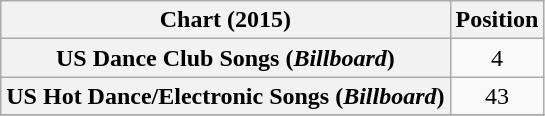<table class="wikitable unsortable plainrowheaders" style="text-align:center">
<tr>
<th>Chart (2015)</th>
<th>Position</th>
</tr>
<tr>
<th scope="row">US Dance Club Songs (<em>Billboard</em>)</th>
<td>4</td>
</tr>
<tr>
<th scope="row">US Hot Dance/Electronic Songs (<em>Billboard</em>)</th>
<td>43</td>
</tr>
<tr>
</tr>
</table>
